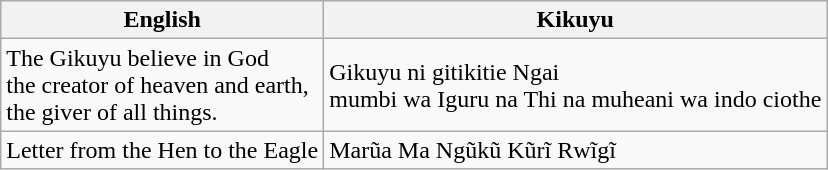<table class="wikitable">
<tr>
<th>English</th>
<th>Kikuyu</th>
</tr>
<tr>
<td>The Gikuyu believe in God<br>the creator of heaven and earth,<br>the giver of all things.</td>
<td>Gikuyu ni gitikitie Ngai<br>mumbi wa Iguru na Thi
na muheani wa indo ciothe</td>
</tr>
<tr>
<td>Letter from the Hen to the Eagle</td>
<td>Marũa Ma Ngũkũ Kũrĩ Rwĩgĩ</td>
</tr>
</table>
